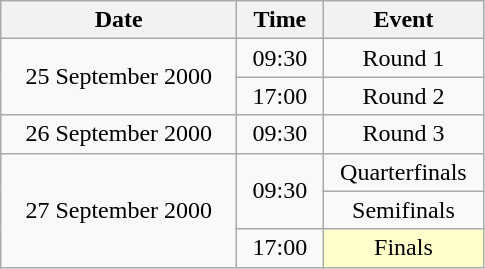<table class = "wikitable" style="text-align:center;">
<tr>
<th width=150>Date</th>
<th width=50>Time</th>
<th width=100>Event</th>
</tr>
<tr>
<td rowspan=2>25 September 2000</td>
<td>09:30</td>
<td>Round 1</td>
</tr>
<tr>
<td>17:00</td>
<td>Round 2</td>
</tr>
<tr>
<td>26 September 2000</td>
<td>09:30</td>
<td>Round 3</td>
</tr>
<tr>
<td rowspan=3>27 September 2000</td>
<td rowspan=2>09:30</td>
<td>Quarterfinals</td>
</tr>
<tr>
<td>Semifinals</td>
</tr>
<tr>
<td>17:00</td>
<td bgcolor=ffffcc>Finals</td>
</tr>
</table>
